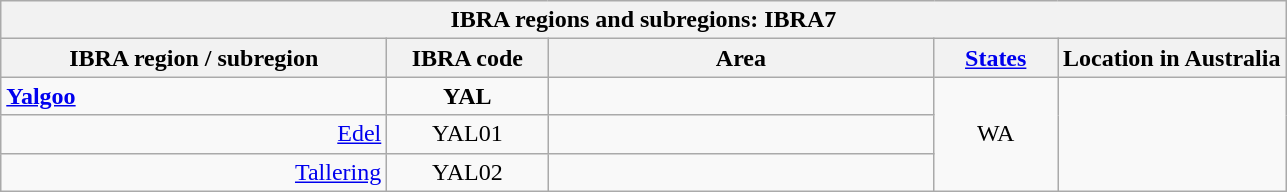<table class="wikitable sortable">
<tr>
<th rowwidth=100px colspan=5>IBRA regions and subregions: IBRA7</th>
</tr>
<tr>
<th scope="col" style="width:250px;">IBRA region / subregion</th>
<th scope="col" style="width:100px;">IBRA code</th>
<th scope="col" style="width:250px;">Area</th>
<th scope="col" style="width:75px;"><a href='#'>States</a></th>
<th>Location in Australia</th>
</tr>
<tr>
<td><strong><a href='#'>Yalgoo</a></strong></td>
<td style="text-align:center;"><strong>YAL</strong></td>
<td align="right"><strong></strong></td>
<td style="text-align:center;" rowspan="3">WA</td>
<td style="text-align:center;" rowspan="3"></td>
</tr>
<tr>
<td align="right"><a href='#'>Edel</a></td>
<td style="text-align:center;">YAL01</td>
<td align="right"></td>
</tr>
<tr>
<td align="right"><a href='#'>Tallering</a></td>
<td style="text-align:center;">YAL02</td>
<td align="right"></td>
</tr>
</table>
